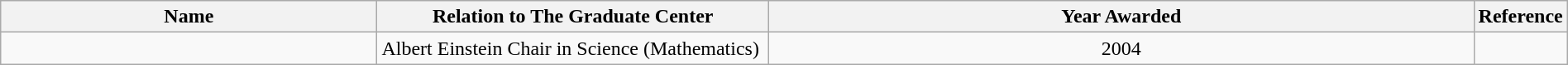<table class="wikitable sortable" style="width:100%">
<tr>
<th style="width:*;">Name</th>
<th style="width:25%;">Relation to The Graduate Center</th>
<th style="width:45%;">Year Awarded</th>
<th style="width:5%;" class="unsortable">Reference</th>
</tr>
<tr>
<td></td>
<td>Albert Einstein Chair in Science (Mathematics)</td>
<td style="text-align:center;">2004</td>
<td style="text-align:center;"></td>
</tr>
</table>
